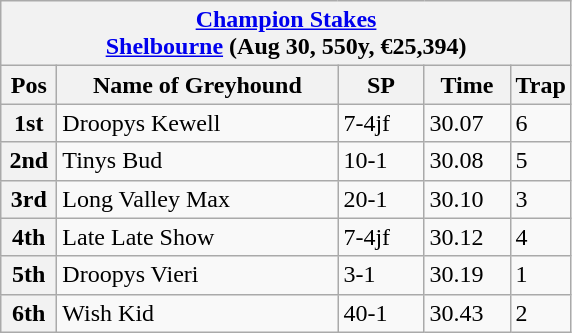<table class="wikitable">
<tr>
<th colspan="6"><a href='#'>Champion Stakes</a><br> <a href='#'>Shelbourne</a> (Aug 30, 550y, €25,394)</th>
</tr>
<tr>
<th width=30>Pos</th>
<th width=180>Name of Greyhound</th>
<th width=50>SP</th>
<th width=50>Time</th>
<th width=30>Trap</th>
</tr>
<tr>
<th>1st</th>
<td>Droopys Kewell </td>
<td>7-4jf</td>
<td>30.07</td>
<td>6</td>
</tr>
<tr>
<th>2nd</th>
<td>Tinys Bud</td>
<td>10-1</td>
<td>30.08</td>
<td>5</td>
</tr>
<tr>
<th>3rd</th>
<td>Long Valley Max</td>
<td>20-1</td>
<td>30.10</td>
<td>3</td>
</tr>
<tr>
<th>4th</th>
<td>Late Late Show</td>
<td>7-4jf</td>
<td>30.12</td>
<td>4</td>
</tr>
<tr>
<th>5th</th>
<td>Droopys Vieri</td>
<td>3-1</td>
<td>30.19</td>
<td>1</td>
</tr>
<tr>
<th>6th</th>
<td>Wish Kid</td>
<td>40-1</td>
<td>30.43</td>
<td>2</td>
</tr>
</table>
